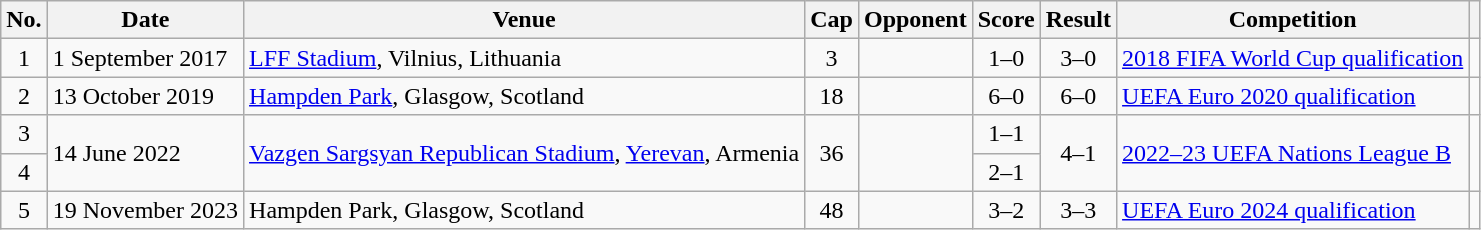<table class="wikitable sortable">
<tr>
<th scope=col>No.</th>
<th scope=col>Date</th>
<th scope=col>Venue</th>
<th scope=col>Cap</th>
<th scope=col>Opponent</th>
<th scope=col>Score</th>
<th scope=col>Result</th>
<th scope=col>Competition</th>
<th scope=col class=unsortable></th>
</tr>
<tr>
<td align=center>1</td>
<td>1 September 2017</td>
<td><a href='#'>LFF Stadium</a>, Vilnius, Lithuania</td>
<td align=center>3</td>
<td></td>
<td align=center>1–0</td>
<td align=center>3–0</td>
<td><a href='#'>2018 FIFA World Cup qualification</a></td>
<td align=center></td>
</tr>
<tr>
<td align=center>2</td>
<td>13 October 2019</td>
<td><a href='#'>Hampden Park</a>, Glasgow, Scotland</td>
<td align=center>18</td>
<td></td>
<td align=center>6–0</td>
<td align=center>6–0</td>
<td><a href='#'>UEFA Euro 2020 qualification</a></td>
<td align=center></td>
</tr>
<tr>
<td align=center>3</td>
<td rowspan=2>14 June 2022</td>
<td rowspan=2><a href='#'>Vazgen Sargsyan Republican Stadium</a>, <a href='#'>Yerevan</a>, Armenia</td>
<td rowspan=2 align=center>36</td>
<td rowspan=2></td>
<td align=center>1–1</td>
<td rowspan=2 align=center>4–1</td>
<td rowspan=2><a href='#'>2022–23 UEFA Nations League B</a></td>
<td rowspan=2 align=center></td>
</tr>
<tr>
<td align=center>4</td>
<td align=center>2–1</td>
</tr>
<tr>
<td align="center">5</td>
<td>19 November 2023</td>
<td>Hampden Park, Glasgow, Scotland</td>
<td align="center">48</td>
<td></td>
<td align="center">3–2</td>
<td align="center">3–3</td>
<td><a href='#'>UEFA Euro 2024 qualification</a></td>
<td align="center"></td>
</tr>
</table>
